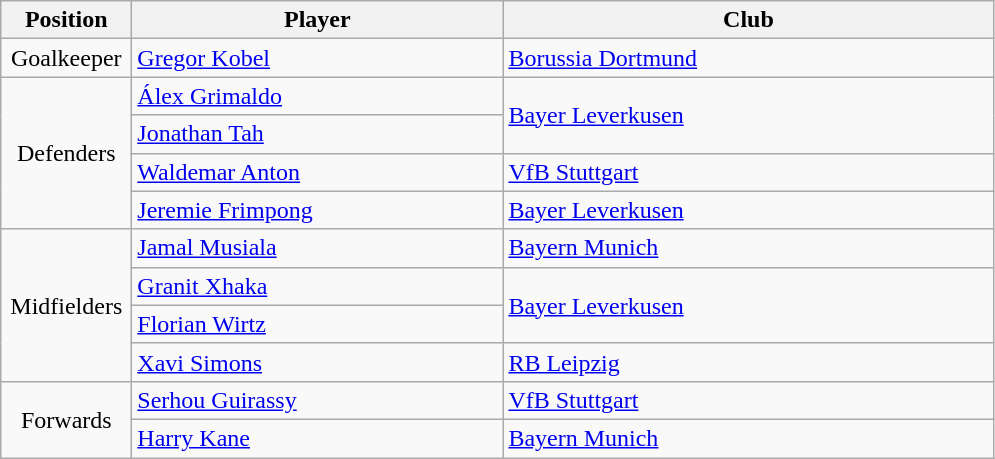<table class="wikitable">
<tr>
<th style="width:5em">Position</th>
<th style="width:15em">Player</th>
<th style="width:20em">Club</th>
</tr>
<tr>
<td style="text-align:center">Goalkeeper</td>
<td> <a href='#'>Gregor Kobel</a></td>
<td><a href='#'>Borussia Dortmund</a></td>
</tr>
<tr>
<td style="text-align:center" rowspan="4">Defenders</td>
<td> <a href='#'>Álex Grimaldo</a></td>
<td rowspan=2><a href='#'>Bayer Leverkusen</a></td>
</tr>
<tr>
<td> <a href='#'>Jonathan Tah</a></td>
</tr>
<tr>
<td> <a href='#'>Waldemar Anton</a></td>
<td><a href='#'>VfB Stuttgart</a></td>
</tr>
<tr>
<td> <a href='#'>Jeremie Frimpong</a></td>
<td><a href='#'>Bayer Leverkusen</a></td>
</tr>
<tr>
<td style="text-align:center" rowspan="4">Midfielders</td>
<td> <a href='#'>Jamal Musiala</a></td>
<td><a href='#'>Bayern Munich</a></td>
</tr>
<tr>
<td> <a href='#'>Granit Xhaka</a></td>
<td rowspan=2><a href='#'>Bayer Leverkusen</a></td>
</tr>
<tr>
<td> <a href='#'>Florian Wirtz</a></td>
</tr>
<tr>
<td> <a href='#'>Xavi Simons</a></td>
<td><a href='#'>RB Leipzig</a></td>
</tr>
<tr>
<td style="text-align:center" rowspan="2">Forwards</td>
<td> <a href='#'>Serhou Guirassy</a></td>
<td><a href='#'>VfB Stuttgart</a></td>
</tr>
<tr>
<td> <a href='#'>Harry Kane</a></td>
<td><a href='#'>Bayern Munich</a></td>
</tr>
</table>
